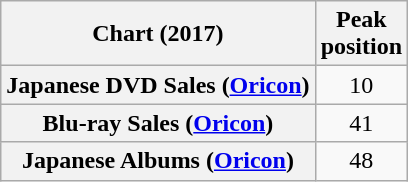<table class="wikitable plainrowheaders" style="text-align:center">
<tr>
<th scope="col">Chart (2017)</th>
<th scope="col">Peak<br> position</th>
</tr>
<tr>
<th scope="row">Japanese DVD Sales (<a href='#'>Oricon</a>)</th>
<td>10</td>
</tr>
<tr>
<th scope="row">Blu-ray Sales (<a href='#'>Oricon</a>)</th>
<td>41</td>
</tr>
<tr>
<th scope="row">Japanese Albums (<a href='#'>Oricon</a>)</th>
<td>48</td>
</tr>
</table>
